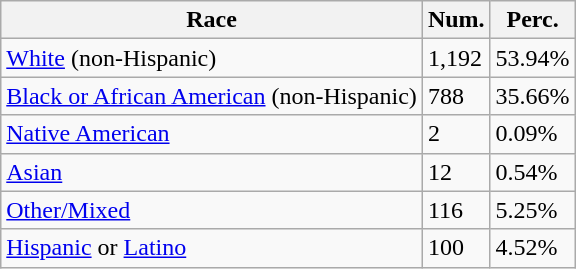<table class="wikitable">
<tr>
<th>Race</th>
<th>Num.</th>
<th>Perc.</th>
</tr>
<tr>
<td><a href='#'>White</a> (non-Hispanic)</td>
<td>1,192</td>
<td>53.94%</td>
</tr>
<tr>
<td><a href='#'>Black or African American</a> (non-Hispanic)</td>
<td>788</td>
<td>35.66%</td>
</tr>
<tr>
<td><a href='#'>Native American</a></td>
<td>2</td>
<td>0.09%</td>
</tr>
<tr>
<td><a href='#'>Asian</a></td>
<td>12</td>
<td>0.54%</td>
</tr>
<tr>
<td><a href='#'>Other/Mixed</a></td>
<td>116</td>
<td>5.25%</td>
</tr>
<tr>
<td><a href='#'>Hispanic</a> or <a href='#'>Latino</a></td>
<td>100</td>
<td>4.52%</td>
</tr>
</table>
